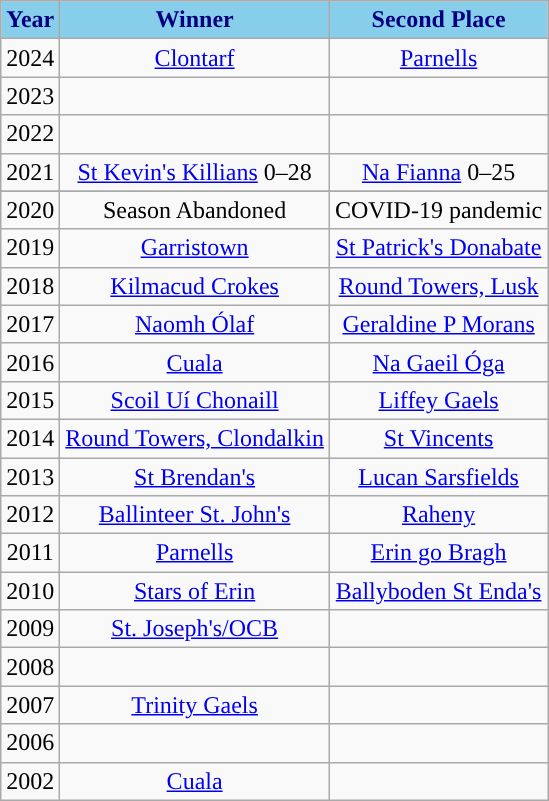<table class="wikitable" style="text-align:center;">
<tr>
<th style="background:skyblue;color:navy;">Year</th>
<th style="background:skyblue;color:navy;">Winner</th>
<th style="background:skyblue;color:navy;">Second Place</th>
</tr>
<tr>
<td>2024</td>
<td><a href='#'>Clontarf</a></td>
<td><a href='#'>Parnells</a></td>
</tr>
<tr>
<td>2023</td>
<td></td>
<td></td>
</tr>
<tr>
<td>2022</td>
<td></td>
<td></td>
</tr>
<tr>
<td>2021</td>
<td><a href='#'>St Kevin's Killians</a> 0–28</td>
<td><a href='#'>Na Fianna</a> 0–25</td>
</tr>
<tr>
</tr>
<tr>
<td>2020</td>
<td>Season Abandoned</td>
<td>COVID-19 pandemic</td>
</tr>
<tr>
<td>2019</td>
<td><a href='#'>Garristown</a></td>
<td><a href='#'>St Patrick's Donabate</a></td>
</tr>
<tr>
<td>2018</td>
<td><a href='#'>Kilmacud Crokes</a></td>
<td><a href='#'>Round Towers, Lusk</a></td>
</tr>
<tr>
<td>2017</td>
<td><a href='#'>Naomh Ólaf</a></td>
<td><a href='#'>Geraldine P Morans</a></td>
</tr>
<tr>
<td>2016</td>
<td><a href='#'>Cuala</a></td>
<td><a href='#'>Na Gaeil Óga</a></td>
</tr>
<tr>
<td>2015</td>
<td><a href='#'>Scoil Uí Chonaill</a></td>
<td><a href='#'>Liffey Gaels</a></td>
</tr>
<tr>
<td>2014</td>
<td><a href='#'>Round Towers, Clondalkin</a></td>
<td><a href='#'>St Vincents</a></td>
</tr>
<tr>
<td>2013</td>
<td><a href='#'>St Brendan's</a></td>
<td><a href='#'>Lucan Sarsfields</a></td>
</tr>
<tr>
<td>2012</td>
<td><a href='#'>Ballinteer St. John's</a></td>
<td><a href='#'>Raheny</a></td>
</tr>
<tr>
<td>2011</td>
<td><a href='#'>Parnells</a></td>
<td><a href='#'>Erin go Bragh</a></td>
</tr>
<tr>
<td>2010</td>
<td><a href='#'>Stars of Erin</a></td>
<td><a href='#'>Ballyboden St Enda's</a></td>
</tr>
<tr>
<td>2009</td>
<td><a href='#'>St. Joseph's/OCB</a></td>
<td></td>
</tr>
<tr>
<td>2008</td>
<td></td>
<td></td>
</tr>
<tr>
<td>2007</td>
<td><a href='#'>Trinity Gaels</a></td>
<td></td>
</tr>
<tr>
<td>2006</td>
<td></td>
<td></td>
</tr>
<tr>
<td>2002</td>
<td><a href='#'>Cuala</a></td>
<td></td>
</tr>
</table>
